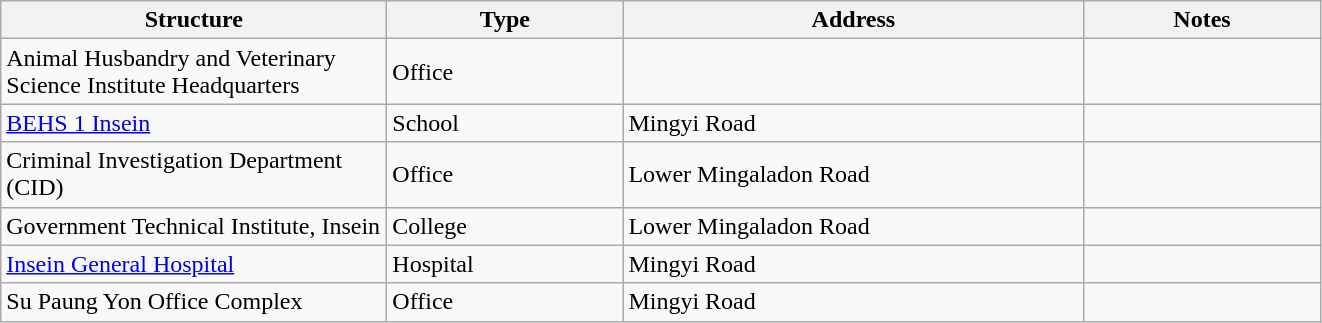<table class="wikitable" border="1">
<tr>
<th width="250">Structure</th>
<th width="150">Type</th>
<th width="300">Address</th>
<th width="150">Notes</th>
</tr>
<tr>
<td>Animal Husbandry and Veterinary Science Institute Headquarters</td>
<td>Office</td>
<td></td>
<td></td>
</tr>
<tr>
<td><a href='#'>BEHS 1 Insein</a></td>
<td>School</td>
<td>Mingyi Road</td>
<td></td>
</tr>
<tr>
<td>Criminal Investigation Department (CID)</td>
<td>Office</td>
<td>Lower Mingaladon Road</td>
<td></td>
</tr>
<tr>
<td>Government Technical Institute, Insein</td>
<td>College</td>
<td>Lower Mingaladon Road</td>
<td></td>
</tr>
<tr>
<td><a href='#'>Insein General Hospital</a></td>
<td>Hospital</td>
<td>Mingyi Road</td>
<td></td>
</tr>
<tr>
<td>Su Paung Yon Office Complex</td>
<td>Office</td>
<td>Mingyi Road</td>
<td></td>
</tr>
</table>
